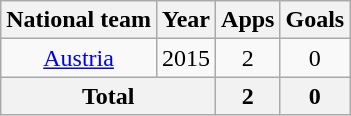<table class="wikitable" style="text-align:center">
<tr>
<th>National team</th>
<th>Year</th>
<th>Apps</th>
<th>Goals</th>
</tr>
<tr>
<td><a href='#'>Austria</a></td>
<td>2015</td>
<td>2</td>
<td>0</td>
</tr>
<tr>
<th colspan="2">Total</th>
<th>2</th>
<th>0</th>
</tr>
</table>
